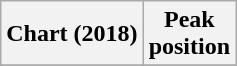<table class="wikitable plainrowheaders">
<tr>
<th>Chart (2018)</th>
<th>Peak<br>position</th>
</tr>
<tr>
</tr>
</table>
